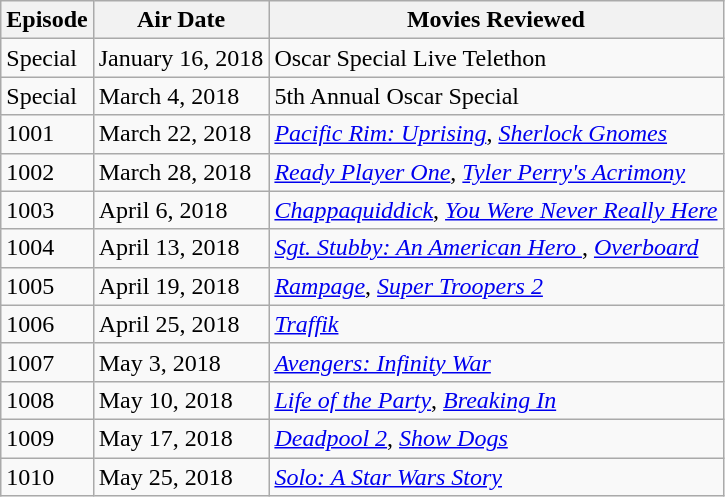<table class="wikitable">
<tr>
<th>Episode</th>
<th>Air Date</th>
<th>Movies Reviewed</th>
</tr>
<tr>
<td>Special</td>
<td>January 16, 2018</td>
<td>Oscar Special Live Telethon</td>
</tr>
<tr>
<td>Special</td>
<td>March 4, 2018</td>
<td>5th Annual Oscar Special</td>
</tr>
<tr>
<td>1001</td>
<td>March 22, 2018</td>
<td><em><a href='#'>Pacific Rim: Uprising</a></em>, <em><a href='#'>Sherlock Gnomes</a></em></td>
</tr>
<tr>
<td>1002</td>
<td>March 28, 2018</td>
<td><em><a href='#'>Ready Player One</a></em>, <em><a href='#'>Tyler Perry's Acrimony</a></em></td>
</tr>
<tr>
<td>1003</td>
<td>April 6, 2018</td>
<td><em><a href='#'>Chappaquiddick</a></em>, <em><a href='#'>You Were Never Really Here</a></em></td>
</tr>
<tr>
<td>1004</td>
<td>April 13, 2018</td>
<td><em><a href='#'>Sgt. Stubby: An American Hero </a></em>, <em><a href='#'>Overboard</a></em></td>
</tr>
<tr>
<td>1005</td>
<td>April 19, 2018</td>
<td><em><a href='#'>Rampage</a></em>, <em><a href='#'>Super Troopers 2</a></em></td>
</tr>
<tr>
<td>1006</td>
<td>April 25, 2018</td>
<td><em><a href='#'>Traffik</a></em></td>
</tr>
<tr>
<td>1007</td>
<td>May 3, 2018</td>
<td><em><a href='#'>Avengers: Infinity War</a></em></td>
</tr>
<tr>
<td>1008</td>
<td>May 10, 2018</td>
<td><em><a href='#'>Life of the Party</a></em>, <em><a href='#'>Breaking In</a></em></td>
</tr>
<tr>
<td>1009</td>
<td>May 17, 2018</td>
<td><em><a href='#'>Deadpool 2</a></em>, <em><a href='#'>Show Dogs</a></em></td>
</tr>
<tr>
<td>1010</td>
<td>May 25, 2018</td>
<td><em><a href='#'>Solo: A Star Wars Story</a></em></td>
</tr>
</table>
